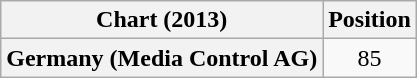<table class="wikitable sortable plainrowheaders" style="text-align:center">
<tr>
<th scope="col">Chart (2013)</th>
<th scope="col">Position</th>
</tr>
<tr>
<th scope="row">Germany (Media Control AG)</th>
<td style="text-align:center;">85</td>
</tr>
</table>
